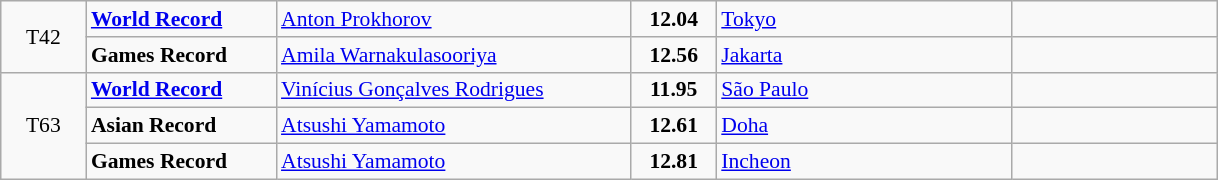<table class="nowrap wikitable" style="font-size:90%">
<tr>
<td align="center" rowspan="2" width="50">T42</td>
<td width="120"><strong><a href='#'>World Record</a></strong></td>
<td width="230"> <a href='#'>Anton Prokhorov</a></td>
<td align="center" width="50"><strong>12.04</strong></td>
<td width="190"> <a href='#'>Tokyo</a></td>
<td align="right" width="130"></td>
</tr>
<tr>
<td><strong>Games Record</strong></td>
<td> <a href='#'>Amila Warnakulasooriya</a></td>
<td align="center"><strong>12.56</strong></td>
<td> <a href='#'>Jakarta</a></td>
<td align="right"></td>
</tr>
<tr>
<td align="center" rowspan="3">T63</td>
<td><strong><a href='#'>World Record</a></strong></td>
<td> <a href='#'>Vinícius Gonçalves Rodrigues</a></td>
<td align="center"><strong>11.95</strong></td>
<td> <a href='#'>São Paulo</a></td>
<td align="right"></td>
</tr>
<tr>
<td><strong>Asian Record</strong></td>
<td> <a href='#'>Atsushi Yamamoto</a></td>
<td align="center"><strong>12.61</strong></td>
<td> <a href='#'>Doha</a></td>
<td align="right"></td>
</tr>
<tr>
<td><strong>Games Record</strong></td>
<td> <a href='#'>Atsushi Yamamoto</a></td>
<td align="center"><strong>12.81</strong></td>
<td> <a href='#'>Incheon</a></td>
<td align="right"></td>
</tr>
</table>
